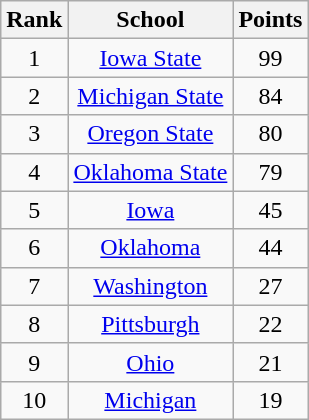<table class="wikitable" style="text-align:center">
<tr>
<th>Rank</th>
<th>School</th>
<th>Points</th>
</tr>
<tr>
<td>1</td>
<td><a href='#'>Iowa State</a></td>
<td>99</td>
</tr>
<tr>
<td>2</td>
<td><a href='#'>Michigan State</a></td>
<td>84</td>
</tr>
<tr>
<td>3</td>
<td><a href='#'>Oregon State</a></td>
<td>80</td>
</tr>
<tr>
<td>4</td>
<td><a href='#'>Oklahoma State</a></td>
<td>79</td>
</tr>
<tr>
<td>5</td>
<td><a href='#'>Iowa</a></td>
<td>45</td>
</tr>
<tr>
<td>6</td>
<td><a href='#'>Oklahoma</a></td>
<td>44</td>
</tr>
<tr>
<td>7</td>
<td><a href='#'>Washington</a></td>
<td>27</td>
</tr>
<tr>
<td>8</td>
<td><a href='#'>Pittsburgh</a></td>
<td>22</td>
</tr>
<tr>
<td>9</td>
<td><a href='#'>Ohio</a></td>
<td>21</td>
</tr>
<tr>
<td>10</td>
<td><a href='#'>Michigan</a></td>
<td>19</td>
</tr>
</table>
